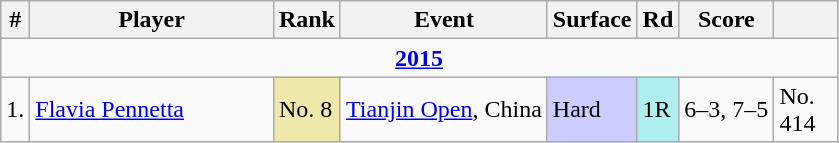<table class="wikitable sortable">
<tr>
<th>#</th>
<th width=155>Player</th>
<th width=30>Rank</th>
<th>Event</th>
<th>Surface</th>
<th>Rd</th>
<th>Score</th>
<th width=35></th>
</tr>
<tr>
<td colspan=8 style=text-align:center><strong><a href='#'>2015</a></strong></td>
</tr>
<tr>
<td>1.</td>
<td> <a href='#'>Flavia Pennetta</a></td>
<td bgcolor=eee8aa>No. 8</td>
<td><a href='#'>Tianjin Open</a>, China</td>
<td bgcolor=ccccff>Hard</td>
<td bgcolor=afeeee>1R</td>
<td>6–3, 7–5</td>
<td>No. 414</td>
</tr>
</table>
